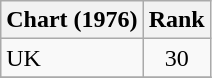<table class="wikitable sortable">
<tr>
<th>Chart (1976)</th>
<th style="text-align:center;">Rank</th>
</tr>
<tr>
<td>UK </td>
<td style="text-align:center;">30</td>
</tr>
<tr>
</tr>
</table>
